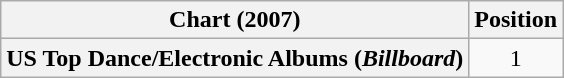<table class="wikitable plainrowheaders" style="text-align:center">
<tr>
<th scope="col">Chart (2007)</th>
<th scope="col">Position</th>
</tr>
<tr>
<th scope="row">US Top Dance/Electronic Albums (<em>Billboard</em>)</th>
<td>1</td>
</tr>
</table>
